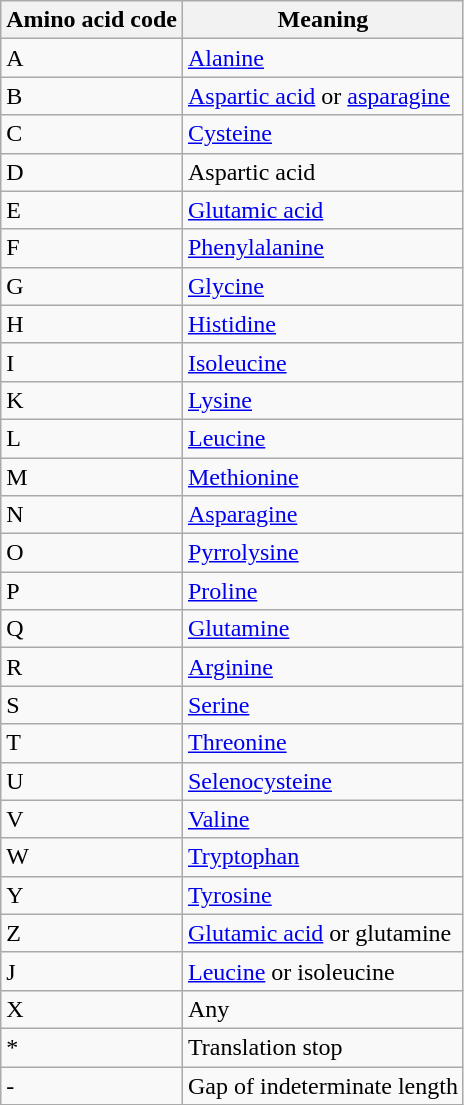<table class="wikitable sortable" style="border:solid 1px black;">
<tr>
<th>Amino acid code</th>
<th>Meaning</th>
</tr>
<tr>
<td>A</td>
<td><a href='#'>Alanine</a></td>
</tr>
<tr>
<td>B</td>
<td><a href='#'>Aspartic acid</a> or <a href='#'>asparagine</a></td>
</tr>
<tr>
<td>C</td>
<td><a href='#'>Cysteine</a></td>
</tr>
<tr>
<td>D</td>
<td>Aspartic acid</td>
</tr>
<tr>
<td>E</td>
<td><a href='#'>Glutamic acid</a></td>
</tr>
<tr>
<td>F</td>
<td><a href='#'>Phenylalanine</a></td>
</tr>
<tr>
<td>G</td>
<td><a href='#'>Glycine</a></td>
</tr>
<tr>
<td>H</td>
<td><a href='#'>Histidine</a></td>
</tr>
<tr>
<td>I</td>
<td><a href='#'>Isoleucine</a></td>
</tr>
<tr>
<td>K</td>
<td><a href='#'>Lysine</a></td>
</tr>
<tr>
<td>L</td>
<td><a href='#'>Leucine</a></td>
</tr>
<tr>
<td>M</td>
<td><a href='#'>Methionine</a></td>
</tr>
<tr>
<td>N</td>
<td><a href='#'>Asparagine</a></td>
</tr>
<tr>
<td>O</td>
<td><a href='#'>Pyrrolysine</a></td>
</tr>
<tr>
<td>P</td>
<td><a href='#'>Proline</a></td>
</tr>
<tr>
<td>Q</td>
<td><a href='#'>Glutamine</a></td>
</tr>
<tr>
<td>R</td>
<td><a href='#'>Arginine</a></td>
</tr>
<tr>
<td>S</td>
<td><a href='#'>Serine</a></td>
</tr>
<tr>
<td>T</td>
<td><a href='#'>Threonine</a></td>
</tr>
<tr>
<td>U</td>
<td><a href='#'>Selenocysteine</a></td>
</tr>
<tr>
<td>V</td>
<td><a href='#'>Valine</a></td>
</tr>
<tr>
<td>W</td>
<td><a href='#'>Tryptophan</a></td>
</tr>
<tr>
<td>Y</td>
<td><a href='#'>Tyrosine</a></td>
</tr>
<tr>
<td>Z</td>
<td><a href='#'>Glutamic acid</a> or glutamine</td>
</tr>
<tr>
<td>J</td>
<td><a href='#'>Leucine</a> or isoleucine</td>
</tr>
<tr>
<td>X</td>
<td>Any</td>
</tr>
<tr>
<td>*</td>
<td>Translation stop</td>
</tr>
<tr>
<td>-</td>
<td>Gap of indeterminate length</td>
</tr>
</table>
